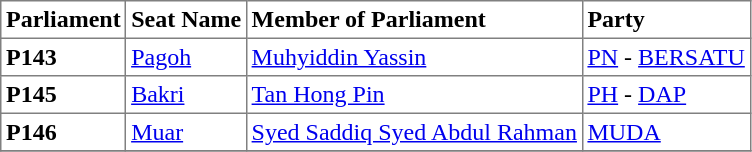<table class="toccolours sortable" border="1" cellpadding="3" style="border-collapse:collapse; text-align: left;">
<tr>
<th align="center">Parliament</th>
<th>Seat Name</th>
<th>Member of Parliament</th>
<th>Party</th>
</tr>
<tr>
<th align="left">P143</th>
<td><a href='#'>Pagoh</a></td>
<td><a href='#'>Muhyiddin Yassin</a></td>
<td><a href='#'>PN</a> - <a href='#'>BERSATU</a></td>
</tr>
<tr>
<th align="left">P145</th>
<td><a href='#'>Bakri</a></td>
<td><a href='#'>Tan Hong Pin</a></td>
<td><a href='#'>PH</a> - <a href='#'>DAP</a></td>
</tr>
<tr>
<th align="left">P146</th>
<td><a href='#'>Muar</a></td>
<td><a href='#'>Syed Saddiq Syed Abdul Rahman</a></td>
<td><a href='#'>MUDA</a></td>
</tr>
<tr>
</tr>
</table>
